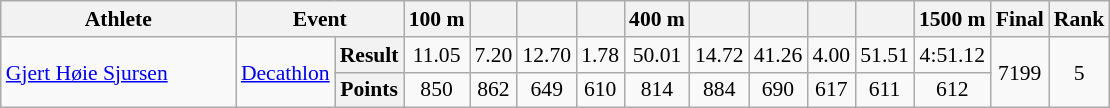<table class="wikitable" style="font-size:90%; text-align:center">
<tr>
<th width="150">Athlete</th>
<th width="50" colspan=2>Event</th>
<th>100 m</th>
<th></th>
<th></th>
<th></th>
<th>400 m</th>
<th></th>
<th></th>
<th></th>
<th></th>
<th>1500 m</th>
<th>Final</th>
<th>Rank</th>
</tr>
<tr>
<td align="left" rowspan="2"><a href='#'>Gjert Høie Sjursen</a></td>
<td align="left" rowspan="2"><a href='#'>Decathlon</a></td>
<th>Result</th>
<td>11.05</td>
<td>7.20 </td>
<td>12.70</td>
<td>1.78</td>
<td>50.01</td>
<td>14.72</td>
<td>41.26 </td>
<td>4.00</td>
<td>51.51</td>
<td>4:51.12</td>
<td rowspan="2">7199</td>
<td rowspan="2">5</td>
</tr>
<tr>
<th>Points</th>
<td>850</td>
<td>862</td>
<td>649</td>
<td>610</td>
<td>814</td>
<td>884</td>
<td>690</td>
<td>617</td>
<td>611</td>
<td>612</td>
</tr>
</table>
